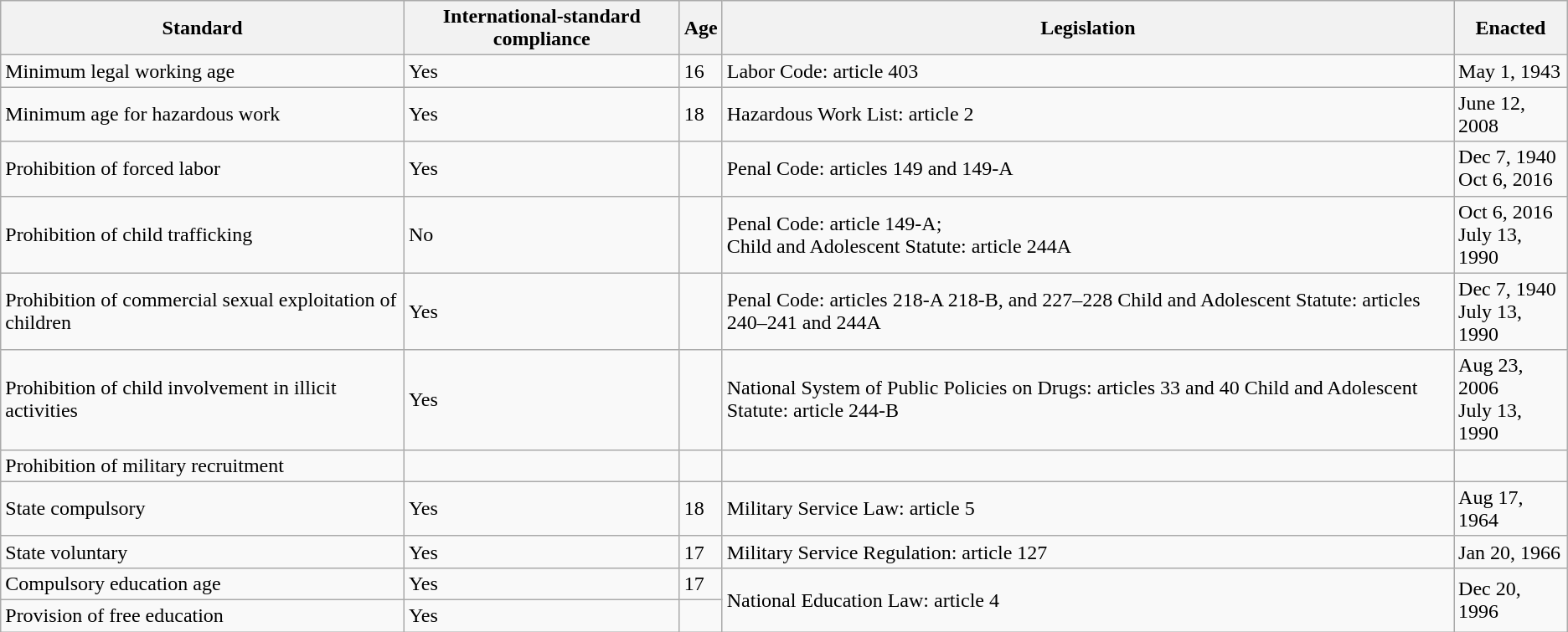<table class="wikitable">
<tr>
<th>Standard</th>
<th>International-standard compliance</th>
<th>Age</th>
<th>Legislation</th>
<th>Enacted</th>
</tr>
<tr>
<td>Minimum legal working age</td>
<td>Yes</td>
<td>16</td>
<td>Labor Code: article 403</td>
<td>May 1, 1943</td>
</tr>
<tr>
<td>Minimum age for hazardous work</td>
<td>Yes</td>
<td>18</td>
<td>Hazardous Work List: article 2</td>
<td>June 12, 2008</td>
</tr>
<tr>
<td>Prohibition of forced labor</td>
<td>Yes</td>
<td></td>
<td>Penal Code: articles 149 and 149-A</td>
<td>Dec 7, 1940<br>Oct 6, 2016</td>
</tr>
<tr>
<td>Prohibition of child trafficking</td>
<td>No</td>
<td></td>
<td>Penal Code: article 149-A;<br>Child and Adolescent Statute: article 244A</td>
<td>Oct 6, 2016<br>July 13, 1990</td>
</tr>
<tr>
<td>Prohibition of commercial sexual exploitation of children</td>
<td>Yes</td>
<td></td>
<td>Penal Code: articles 218-A 218-B, and 227–228 Child and Adolescent Statute: articles 240–241 and 244A</td>
<td>Dec 7, 1940<br>July 13, 1990</td>
</tr>
<tr>
<td>Prohibition of child involvement in illicit activities</td>
<td>Yes</td>
<td></td>
<td>National System of Public Policies on Drugs: articles 33 and 40 Child and Adolescent Statute: article 244-B</td>
<td>Aug 23, 2006<br>July 13, 1990</td>
</tr>
<tr>
<td>Prohibition of military recruitment</td>
<td></td>
<td></td>
<td></td>
<td></td>
</tr>
<tr>
<td>State compulsory</td>
<td>Yes</td>
<td>18</td>
<td>Military Service Law: article 5</td>
<td>Aug 17, 1964</td>
</tr>
<tr>
<td>State voluntary</td>
<td>Yes</td>
<td>17</td>
<td>Military Service Regulation: article 127</td>
<td>Jan 20, 1966</td>
</tr>
<tr>
<td>Compulsory education age</td>
<td>Yes</td>
<td>17</td>
<td rowspan="2">National Education Law: article 4</td>
<td rowspan="2">Dec 20, 1996</td>
</tr>
<tr>
<td>Provision of free education</td>
<td>Yes</td>
<td></td>
</tr>
</table>
